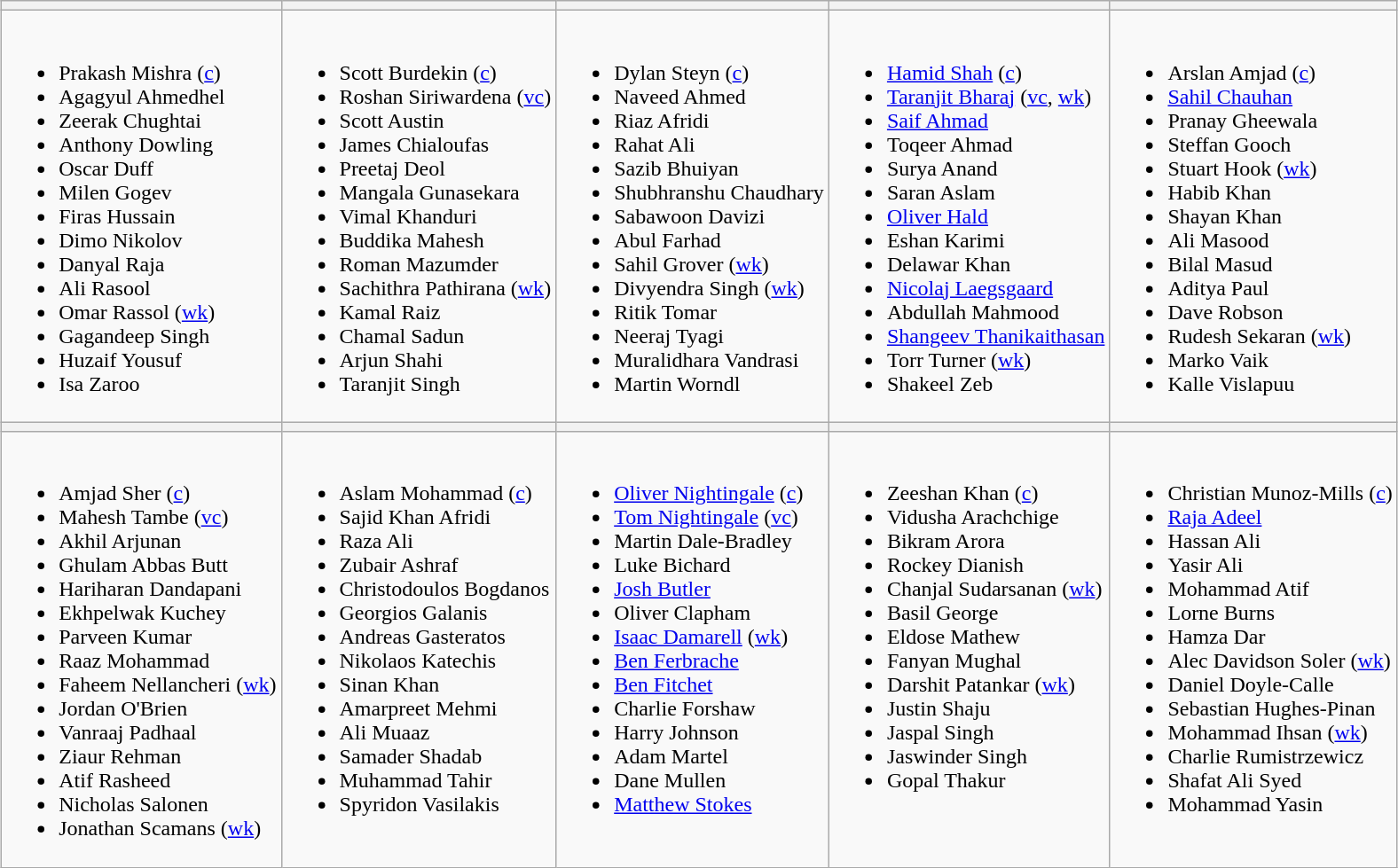<table class="wikitable" style="text-align:left; margin:auto">
<tr>
<th></th>
<th></th>
<th></th>
<th></th>
<th></th>
</tr>
<tr>
<td valign=top><br><ul><li>Prakash Mishra (<a href='#'>c</a>)</li><li>Agagyul Ahmedhel</li><li>Zeerak Chughtai</li><li>Anthony Dowling</li><li>Oscar Duff</li><li>Milen Gogev</li><li>Firas Hussain</li><li>Dimo Nikolov</li><li>Danyal Raja</li><li>Ali Rasool</li><li>Omar Rassol (<a href='#'>wk</a>)</li><li>Gagandeep Singh</li><li>Huzaif Yousuf</li><li>Isa Zaroo</li></ul></td>
<td valign=top><br><ul><li>Scott Burdekin (<a href='#'>c</a>)</li><li>Roshan Siriwardena (<a href='#'>vc</a>)</li><li>Scott Austin</li><li>James Chialoufas</li><li>Preetaj Deol</li><li>Mangala Gunasekara</li><li>Vimal Khanduri</li><li>Buddika Mahesh</li><li>Roman Mazumder</li><li>Sachithra Pathirana (<a href='#'>wk</a>)</li><li>Kamal Raiz</li><li>Chamal Sadun</li><li>Arjun Shahi</li><li>Taranjit Singh</li></ul></td>
<td valign=top><br><ul><li>Dylan Steyn (<a href='#'>c</a>)</li><li>Naveed Ahmed</li><li>Riaz Afridi</li><li>Rahat Ali</li><li>Sazib Bhuiyan</li><li>Shubhranshu Chaudhary</li><li>Sabawoon Davizi</li><li>Abul Farhad</li><li>Sahil Grover (<a href='#'>wk</a>)</li><li>Divyendra Singh (<a href='#'>wk</a>)</li><li>Ritik Tomar</li><li>Neeraj Tyagi</li><li>Muralidhara Vandrasi</li><li>Martin Worndl</li></ul></td>
<td valign=top><br><ul><li><a href='#'>Hamid Shah</a> (<a href='#'>c</a>)</li><li><a href='#'>Taranjit Bharaj</a>  (<a href='#'>vc</a>, <a href='#'>wk</a>)</li><li><a href='#'>Saif Ahmad</a></li><li>Toqeer Ahmad</li><li>Surya Anand</li><li>Saran Aslam</li><li><a href='#'>Oliver Hald</a></li><li>Eshan Karimi</li><li>Delawar Khan</li><li><a href='#'>Nicolaj Laegsgaard</a></li><li>Abdullah Mahmood</li><li><a href='#'>Shangeev Thanikaithasan</a></li><li>Torr Turner (<a href='#'>wk</a>)</li><li>Shakeel Zeb</li></ul></td>
<td valign=top><br><ul><li>Arslan Amjad (<a href='#'>c</a>)</li><li><a href='#'>Sahil Chauhan</a></li><li>Pranay Gheewala</li><li>Steffan Gooch</li><li>Stuart Hook (<a href='#'>wk</a>)</li><li>Habib Khan</li><li>Shayan Khan</li><li>Ali Masood</li><li>Bilal Masud</li><li>Aditya Paul</li><li>Dave Robson</li><li>Rudesh Sekaran (<a href='#'>wk</a>)</li><li>Marko Vaik</li><li>Kalle Vislapuu</li></ul></td>
</tr>
<tr>
<th></th>
<th></th>
<th></th>
<th></th>
<th></th>
</tr>
<tr>
<td valign=top><br><ul><li>Amjad Sher (<a href='#'>c</a>)</li><li>Mahesh Tambe (<a href='#'>vc</a>)</li><li>Akhil Arjunan</li><li>Ghulam Abbas Butt</li><li>Hariharan Dandapani</li><li>Ekhpelwak Kuchey</li><li>Parveen Kumar</li><li>Raaz Mohammad</li><li>Faheem Nellancheri (<a href='#'>wk</a>)</li><li>Jordan O'Brien</li><li>Vanraaj Padhaal</li><li>Ziaur Rehman</li><li>Atif Rasheed</li><li>Nicholas Salonen</li><li>Jonathan Scamans (<a href='#'>wk</a>)</li></ul></td>
<td valign=top><br><ul><li>Aslam Mohammad (<a href='#'>c</a>)</li><li>Sajid Khan Afridi</li><li>Raza Ali</li><li>Zubair Ashraf</li><li>Christodoulos Bogdanos</li><li>Georgios Galanis</li><li>Andreas Gasteratos</li><li>Nikolaos Katechis</li><li>Sinan Khan</li><li>Amarpreet Mehmi</li><li>Ali Muaaz</li><li>Samader Shadab</li><li>Muhammad Tahir</li><li>Spyridon Vasilakis</li></ul></td>
<td valign=top><br><ul><li><a href='#'>Oliver Nightingale</a> (<a href='#'>c</a>)</li><li><a href='#'>Tom Nightingale</a> (<a href='#'>vc</a>)</li><li>Martin Dale-Bradley</li><li>Luke Bichard</li><li><a href='#'>Josh Butler</a></li><li>Oliver Clapham</li><li><a href='#'>Isaac Damarell</a> (<a href='#'>wk</a>)</li><li><a href='#'>Ben Ferbrache</a></li><li><a href='#'>Ben Fitchet</a></li><li>Charlie Forshaw</li><li>Harry Johnson</li><li>Adam Martel</li><li>Dane Mullen</li><li><a href='#'>Matthew Stokes</a></li></ul></td>
<td valign=top><br><ul><li>Zeeshan Khan (<a href='#'>c</a>)</li><li>Vidusha Arachchige</li><li>Bikram Arora</li><li>Rockey Dianish</li><li>Chanjal Sudarsanan (<a href='#'>wk</a>)</li><li>Basil George</li><li>Eldose Mathew</li><li>Fanyan Mughal</li><li>Darshit Patankar (<a href='#'>wk</a>)</li><li>Justin Shaju</li><li>Jaspal Singh</li><li>Jaswinder Singh</li><li>Gopal Thakur</li></ul></td>
<td valign=top><br><ul><li>Christian Munoz-Mills (<a href='#'>c</a>)</li><li><a href='#'>Raja Adeel</a></li><li>Hassan Ali</li><li>Yasir Ali</li><li>Mohammad Atif</li><li>Lorne Burns</li><li>Hamza Dar</li><li>Alec Davidson Soler (<a href='#'>wk</a>)</li><li>Daniel Doyle-Calle</li><li>Sebastian Hughes-Pinan</li><li>Mohammad Ihsan (<a href='#'>wk</a>)</li><li>Charlie Rumistrzewicz</li><li>Shafat Ali Syed</li><li>Mohammad Yasin</li></ul></td>
</tr>
</table>
